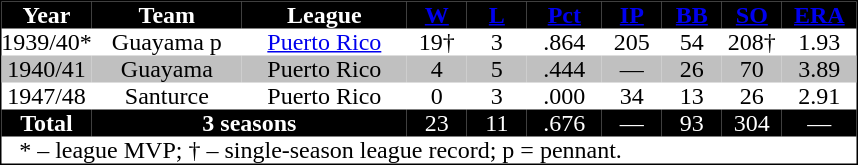<table cellspacing="0" cellpadding="0" align="center" style="border: 1px black solid;">
<tr style="background-color:black; color:white; text-align:center;">
<td width="60"><strong>Year</strong></td>
<td width="100"><strong>Team</strong></td>
<td width="110"><strong>League</strong></td>
<td width="40"><strong><a href='#'><span>W</span></a></strong></td>
<td width="40"><strong><a href='#'><span>L</span></a></strong></td>
<td width="50"><strong><a href='#'><span>Pct</span></a></strong></td>
<td width="40"><strong><a href='#'><span>IP</span></a></strong></td>
<td width="40"><strong><a href='#'><span>BB</span></a></strong></td>
<td width="40"><strong><a href='#'><span>SO</span></a></strong></td>
<td width="50"><strong><a href='#'><span>ERA</span></a></strong></td>
</tr>
<tr style="text-align:center;">
<td>1939/40<span>*</span></td>
<td>Guayama <span>p</span></td>
<td><a href='#'>Puerto Rico</a></td>
<td>19<span>†</span></td>
<td>3</td>
<td>.864</td>
<td>205</td>
<td>54</td>
<td>208<span>†</span></td>
<td>1.93</td>
</tr>
<tr style="background-color:silver; text-align:center;">
<td>1940/41</td>
<td>Guayama</td>
<td>Puerto Rico</td>
<td>4</td>
<td>5</td>
<td>.444</td>
<td>—</td>
<td>26</td>
<td>70</td>
<td>3.89</td>
</tr>
<tr style="text-align:center;">
<td>1947/48</td>
<td>Santurce</td>
<td>Puerto Rico</td>
<td>0</td>
<td>3</td>
<td>.000</td>
<td>34</td>
<td>13</td>
<td>26</td>
<td>2.91</td>
</tr>
<tr style="background-color:black; color:white; text-align:center;">
<td><strong>Total</strong></td>
<td colspan="2"><strong>3 seasons</strong></td>
<td>23</td>
<td>11</td>
<td>.676</td>
<td>—</td>
<td>93</td>
<td>304</td>
<td>—</td>
</tr>
<tr>
<td colspan="10">   <span>*</span> – league MVP; <span>†</span> – single-season league record; <span>p</span> = pennant.</td>
</tr>
<tr>
</tr>
</table>
